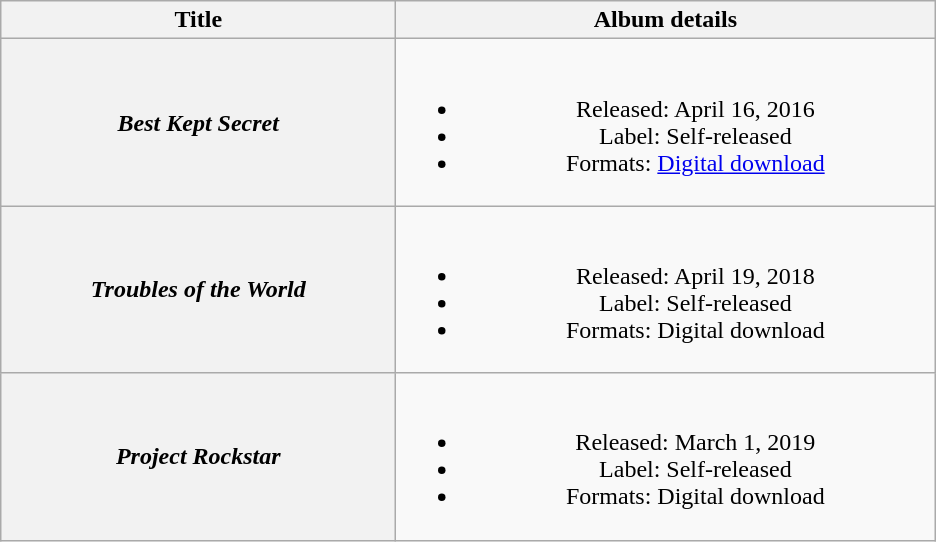<table class="wikitable plainrowheaders" style="text-align:center;">
<tr>
<th style="width:16em;">Title</th>
<th style="width:22em;">Album details</th>
</tr>
<tr>
<th scope="row" style="text-align:center;" style="background: transparent;"><em>Best Kept Secret</em></th>
<td><br><ul><li>Released: April 16, 2016</li><li>Label: Self-released</li><li>Formats: <a href='#'>Digital download</a></li></ul></td>
</tr>
<tr>
<th scope="row" style="text-align:center;" style="background: transparent;"><em>Troubles of the World</em></th>
<td><br><ul><li>Released: April 19, 2018</li><li>Label: Self-released</li><li>Formats: Digital download</li></ul></td>
</tr>
<tr>
<th scope="row" style="text-align:center;" style="background: transparent;"><em>Project Rockstar</em></th>
<td><br><ul><li>Released: March 1, 2019</li><li>Label: Self-released</li><li>Formats: Digital download</li></ul></td>
</tr>
</table>
